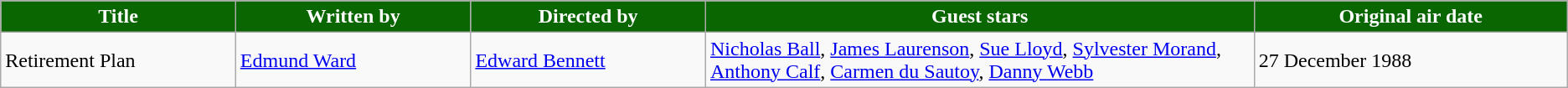<table class="wikitable">
<tr style=color:white>
<th style="width:15%; background:#0A6600;color:white">Title</th>
<th style="width:15%; background:#0A6600;color:white">Written by</th>
<th style="width:15%; background:#0A6600;color:white">Directed by</th>
<th style="width:35%; background:#0A6600;color:white">Guest stars</th>
<th style="width:35%; background:#0A6600;color:white">Original air date</th>
</tr>
<tr id="Retirement Plan">
<td>Retirement Plan</td>
<td><a href='#'>Edmund Ward</a></td>
<td><a href='#'>Edward Bennett</a></td>
<td><a href='#'>Nicholas Ball</a>, <a href='#'>James Laurenson</a>, <a href='#'>Sue Lloyd</a>, <a href='#'>Sylvester Morand</a>, <a href='#'>Anthony Calf</a>, <a href='#'>Carmen du Sautoy</a>, <a href='#'>Danny Webb</a></td>
<td>27 December 1988</td>
</tr>
</table>
